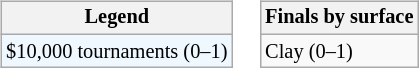<table>
<tr valign=top>
<td><br><table class=wikitable style="font-size:85%">
<tr>
<th>Legend</th>
</tr>
<tr style="background:#f0f8ff;">
<td>$10,000 tournaments (0–1)</td>
</tr>
</table>
</td>
<td><br><table class=wikitable style="font-size:85%">
<tr>
<th>Finals by surface</th>
</tr>
<tr>
<td>Clay (0–1)</td>
</tr>
</table>
</td>
</tr>
</table>
